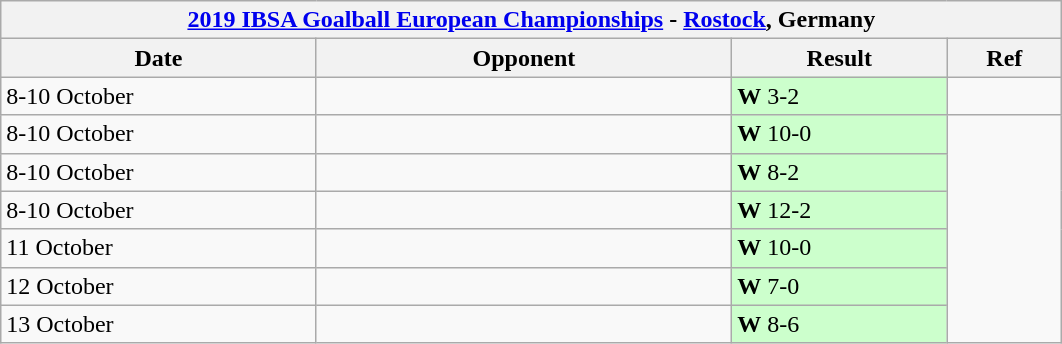<table class="wikitable">
<tr>
<th width=700 colspan=4><a href='#'>2019 IBSA Goalball European Championships</a> - <a href='#'>Rostock</a>, Germany </th>
</tr>
<tr>
<th width=150>Date</th>
<th width=200>Opponent</th>
<th width=100>Result</th>
<th width=50>Ref</th>
</tr>
<tr>
<td>8-10 October</td>
<td></td>
<td bgcolor=#cfc><strong>W</strong> 3-2</td>
<td></td>
</tr>
<tr>
<td>8-10 October</td>
<td></td>
<td bgcolor=#cfc><strong>W</strong> 10-0</td>
<td rowspan=6></td>
</tr>
<tr>
<td>8-10 October</td>
<td></td>
<td bgcolor=#cfc><strong>W</strong> 8-2</td>
</tr>
<tr>
<td>8-10 October</td>
<td></td>
<td bgcolor=#cfc><strong>W</strong> 12-2</td>
</tr>
<tr>
<td>11 October</td>
<td></td>
<td bgcolor=#cfc><strong>W</strong> 10-0</td>
</tr>
<tr>
<td>12 October</td>
<td></td>
<td bgcolor=#cfc><strong>W</strong> 7-0</td>
</tr>
<tr>
<td>13 October</td>
<td></td>
<td bgcolor=#cfc><strong>W</strong> 8-6</td>
</tr>
</table>
